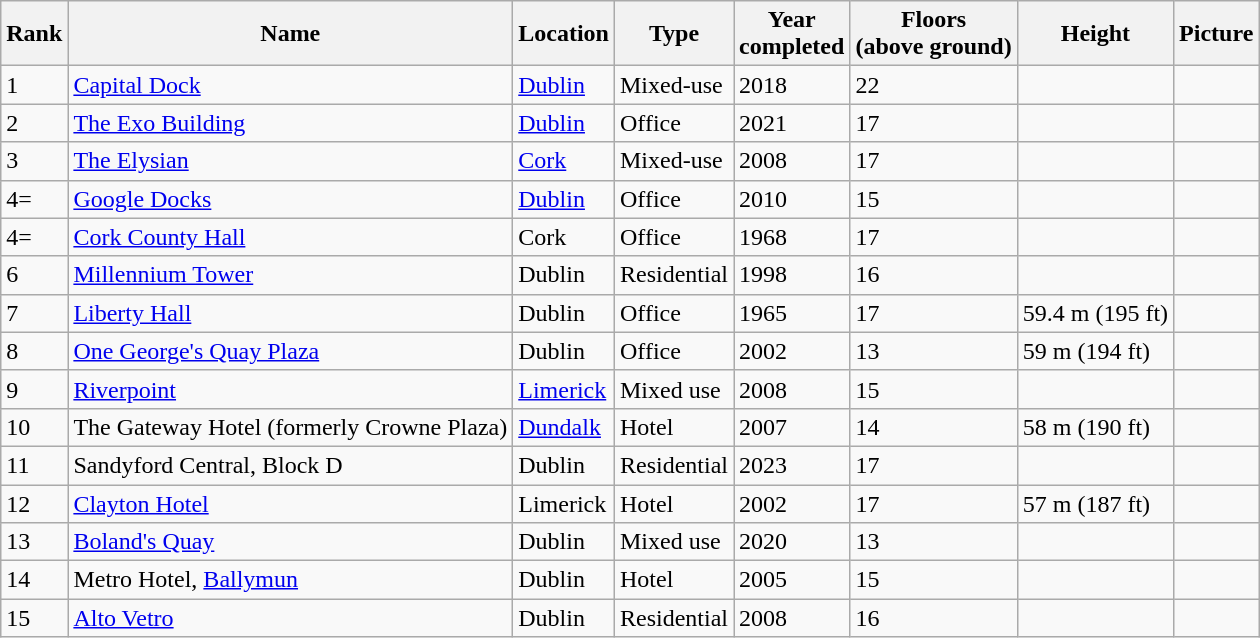<table class="wikitable sortable">
<tr>
<th data-sort-type="number">Rank</th>
<th>Name</th>
<th>Location</th>
<th>Type</th>
<th>Year<br>completed</th>
<th>Floors<br>(above ground)</th>
<th>Height</th>
<th class="unsortable">Picture</th>
</tr>
<tr>
<td>1</td>
<td><a href='#'>Capital Dock</a></td>
<td><a href='#'>Dublin</a></td>
<td>Mixed-use</td>
<td>2018</td>
<td>22</td>
<td></td>
<td></td>
</tr>
<tr>
<td>2</td>
<td><a href='#'>The Exo Building</a></td>
<td><a href='#'>Dublin</a></td>
<td>Office</td>
<td>2021</td>
<td>17</td>
<td></td>
<td></td>
</tr>
<tr>
<td>3</td>
<td><a href='#'>The Elysian</a></td>
<td><a href='#'>Cork</a></td>
<td>Mixed-use</td>
<td>2008</td>
<td>17</td>
<td></td>
<td></td>
</tr>
<tr>
<td>4=</td>
<td><a href='#'>Google Docks</a></td>
<td><a href='#'>Dublin</a></td>
<td>Office</td>
<td>2010</td>
<td>15</td>
<td></td>
<td></td>
</tr>
<tr>
<td>4=</td>
<td><a href='#'>Cork County Hall</a></td>
<td>Cork</td>
<td>Office</td>
<td>1968</td>
<td>17</td>
<td></td>
<td></td>
</tr>
<tr>
<td>6</td>
<td><a href='#'>Millennium Tower</a></td>
<td>Dublin</td>
<td>Residential</td>
<td>1998</td>
<td>16</td>
<td></td>
<td></td>
</tr>
<tr>
<td>7</td>
<td><a href='#'>Liberty Hall</a></td>
<td>Dublin</td>
<td>Office</td>
<td>1965</td>
<td>17</td>
<td>59.4 m (195 ft)</td>
<td></td>
</tr>
<tr>
<td>8</td>
<td><a href='#'>One George's Quay Plaza</a></td>
<td>Dublin</td>
<td>Office</td>
<td>2002</td>
<td>13</td>
<td>59 m (194 ft)</td>
<td></td>
</tr>
<tr>
<td>9</td>
<td><a href='#'>Riverpoint</a></td>
<td><a href='#'>Limerick</a></td>
<td>Mixed use</td>
<td>2008</td>
<td>15</td>
<td></td>
<td></td>
</tr>
<tr>
<td>10</td>
<td>The Gateway Hotel (formerly Crowne Plaza)</td>
<td><a href='#'>Dundalk</a></td>
<td>Hotel</td>
<td>2007</td>
<td>14</td>
<td>58 m (190 ft)</td>
<td></td>
</tr>
<tr>
<td>11</td>
<td>Sandyford Central, Block D</td>
<td>Dublin</td>
<td>Residential</td>
<td>2023</td>
<td>17</td>
<td></td>
<td></td>
</tr>
<tr>
<td>12</td>
<td><a href='#'>Clayton Hotel</a></td>
<td>Limerick</td>
<td>Hotel</td>
<td>2002</td>
<td>17</td>
<td>57 m (187 ft)</td>
<td></td>
</tr>
<tr>
<td>13</td>
<td><a href='#'>Boland's Quay</a></td>
<td>Dublin</td>
<td>Mixed use</td>
<td>2020</td>
<td>13</td>
<td></td>
<td></td>
</tr>
<tr>
<td>14</td>
<td>Metro Hotel, <a href='#'>Ballymun</a></td>
<td>Dublin</td>
<td>Hotel</td>
<td>2005</td>
<td>15</td>
<td></td>
<td></td>
</tr>
<tr>
<td>15</td>
<td><a href='#'>Alto Vetro</a></td>
<td>Dublin</td>
<td>Residential</td>
<td>2008</td>
<td>16</td>
<td></td>
<td></td>
</tr>
</table>
